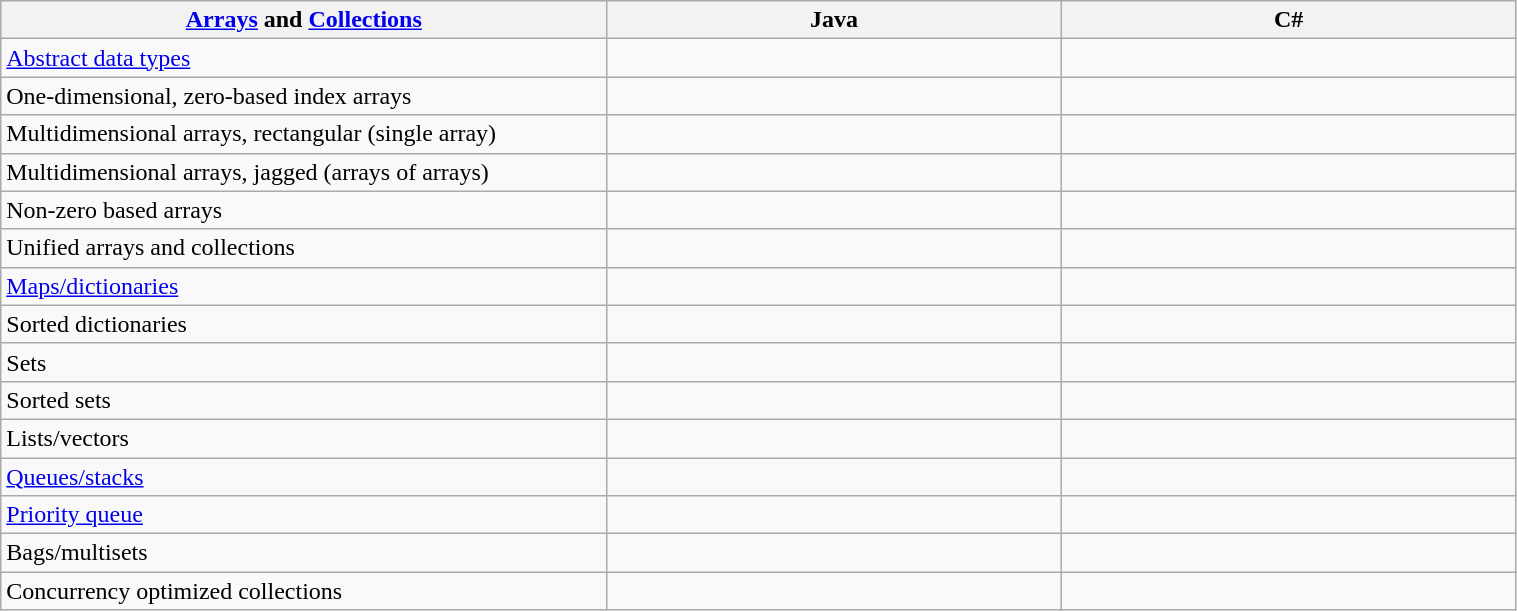<table class="wikitable" style="width:80%;">
<tr>
<th style="width:40%;"><a href='#'>Arrays</a> and <a href='#'>Collections</a></th>
<th style="width:30%;">Java</th>
<th style="width:30%;">C#</th>
</tr>
<tr>
<td><a href='#'>Abstract data types</a></td>
<td></td>
<td></td>
</tr>
<tr>
<td>One-dimensional, zero-based index arrays</td>
<td></td>
<td></td>
</tr>
<tr>
<td>Multidimensional arrays, rectangular (single array)</td>
<td></td>
<td></td>
</tr>
<tr>
<td>Multidimensional arrays, jagged (arrays of arrays)</td>
<td></td>
<td></td>
</tr>
<tr>
<td>Non-zero based arrays</td>
<td></td>
<td></td>
</tr>
<tr>
<td>Unified arrays and collections</td>
<td></td>
<td></td>
</tr>
<tr>
<td><a href='#'>Maps/dictionaries</a></td>
<td></td>
<td></td>
</tr>
<tr>
<td>Sorted dictionaries</td>
<td></td>
<td></td>
</tr>
<tr>
<td>Sets</td>
<td></td>
<td></td>
</tr>
<tr>
<td>Sorted sets</td>
<td></td>
<td></td>
</tr>
<tr>
<td>Lists/vectors</td>
<td></td>
<td></td>
</tr>
<tr>
<td><a href='#'>Queues/stacks</a></td>
<td></td>
<td></td>
</tr>
<tr>
<td><a href='#'>Priority queue</a></td>
<td></td>
<td></td>
</tr>
<tr>
<td>Bags/multisets</td>
<td></td>
<td></td>
</tr>
<tr>
<td>Concurrency optimized collections</td>
<td></td>
<td></td>
</tr>
</table>
